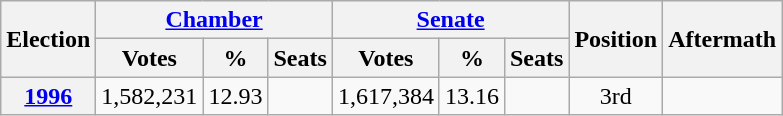<table class=wikitable style=text-align:center>
<tr>
<th rowspan="2">Election</th>
<th colspan="3"><a href='#'>Chamber</a></th>
<th colspan="3"><a href='#'>Senate</a></th>
<th rowspan="2">Position</th>
<th rowspan="2">Aftermath</th>
</tr>
<tr>
<th>Votes</th>
<th>%</th>
<th>Seats</th>
<th>Votes</th>
<th>%</th>
<th>Seats</th>
</tr>
<tr>
<th><a href='#'>1996</a></th>
<td>1,582,231</td>
<td>12.93</td>
<td></td>
<td>1,617,384</td>
<td>13.16</td>
<td></td>
<td>3rd</td>
<td></td>
</tr>
</table>
